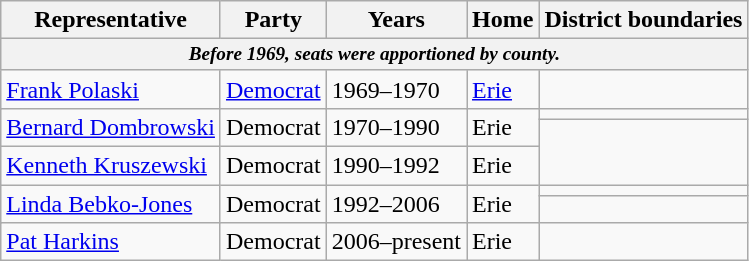<table class=wikitable>
<tr valign=bottom>
<th>Representative</th>
<th>Party</th>
<th>Years</th>
<th>Home</th>
<th>District boundaries</th>
</tr>
<tr>
<th colspan=5 style="font-size: 80%;"><em>Before 1969, seats were apportioned by county.</em></th>
</tr>
<tr>
<td><a href='#'>Frank Polaski</a></td>
<td><a href='#'>Democrat</a></td>
<td>1969–1970<br></td>
<td><a href='#'>Erie</a></td>
<td rowspan="2"></td>
</tr>
<tr>
<td rowspan="3"><a href='#'>Bernard Dombrowski</a></td>
<td rowspan="3">Democrat</td>
<td rowspan="3">1970–1990<br></td>
<td rowspan="3">Erie</td>
</tr>
<tr>
<td></td>
</tr>
<tr>
<td rowspan="2"></td>
</tr>
<tr>
<td><a href='#'>Kenneth Kruszewski</a></td>
<td>Democrat</td>
<td>1990–1992<br></td>
<td>Erie</td>
</tr>
<tr>
<td rowspan="2"><a href='#'>Linda Bebko-Jones</a></td>
<td rowspan="2">Democrat</td>
<td rowspan="2">1992–2006<br></td>
<td rowspan="2">Erie</td>
<td></td>
</tr>
<tr>
<td rowspan="2"></td>
</tr>
<tr>
<td rowspan="2"><a href='#'>Pat Harkins</a></td>
<td rowspan="2">Democrat</td>
<td rowspan="2">2006–present</td>
<td rowspan="2">Erie</td>
</tr>
<tr>
<td></td>
</tr>
</table>
